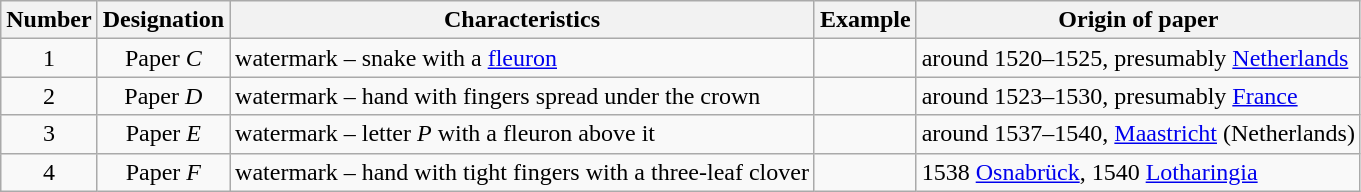<table class="wikitable">
<tr>
<th>Number</th>
<th>Designation</th>
<th>Characteristics</th>
<th>Example</th>
<th>Origin of paper</th>
</tr>
<tr>
<td style="text-align:center">1</td>
<td style="text-align:center">Paper <em>C</em></td>
<td>watermark – snake with a <a href='#'>fleuron</a></td>
<td></td>
<td>around 1520–1525, presumably <a href='#'>Netherlands</a></td>
</tr>
<tr>
<td style="text-align:center">2</td>
<td style="text-align:center">Paper <em>D</em></td>
<td>watermark – hand with fingers spread under the crown</td>
<td></td>
<td>around 1523–1530, presumably <a href='#'>France</a></td>
</tr>
<tr>
<td style="text-align:center">3</td>
<td style="text-align:center">Paper <em>E</em></td>
<td>watermark – letter <em>P</em> with a fleuron above it</td>
<td></td>
<td>around 1537–1540, <a href='#'>Maastricht</a> (Netherlands)</td>
</tr>
<tr>
<td style="text-align:center">4</td>
<td style="text-align:center">Paper <em>F</em></td>
<td>watermark – hand with tight fingers with a three-leaf clover</td>
<td></td>
<td>1538 <a href='#'>Osnabrück</a>, 1540 <a href='#'>Lotharingia</a></td>
</tr>
</table>
